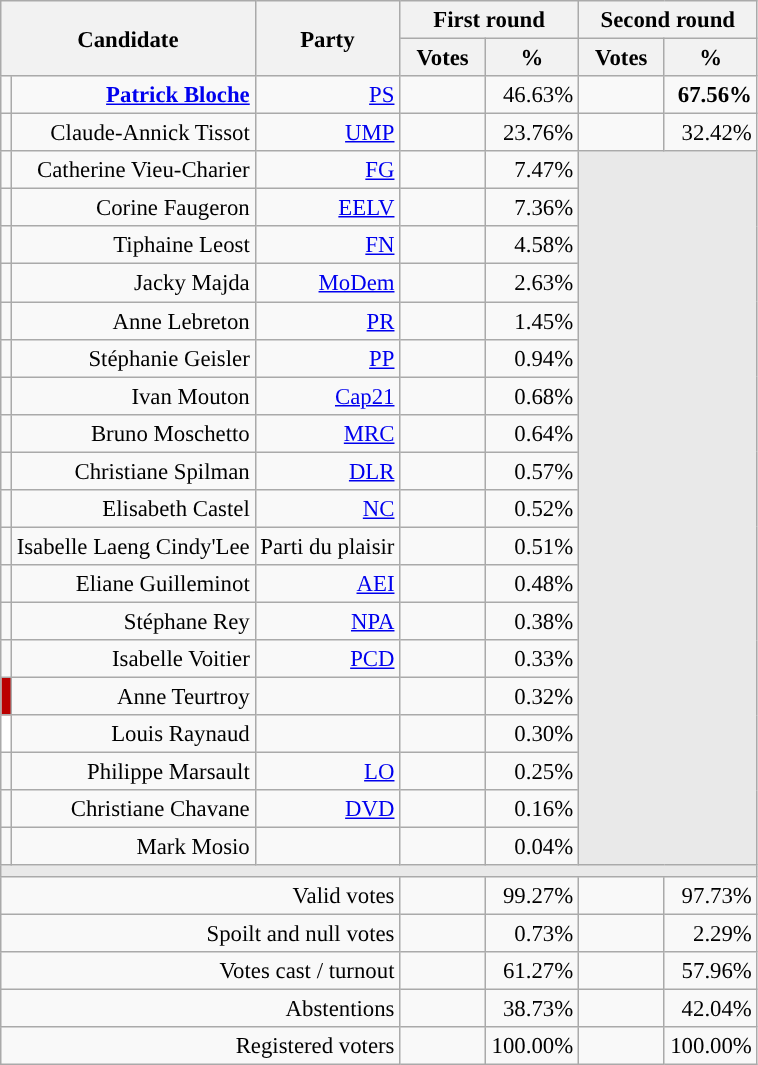<table class="wikitable" style="text-align:right;font-size:95%;">
<tr>
<th rowspan=2 colspan=2>Candidate</th>
<th rowspan=2 colspan=1>Party</th>
<th colspan=2>First round</th>
<th colspan=2>Second round</th>
</tr>
<tr>
<th style="width:50px;">Votes</th>
<th style="width:55px;">%</th>
<th style="width:50px;">Votes</th>
<th style="width:55px;">%</th>
</tr>
<tr>
<td style="color:inherit;background-color:"></td>
<td><strong><a href='#'>Patrick Bloche</a></strong></td>
<td><a href='#'>PS</a></td>
<td></td>
<td>46.63%</td>
<td><strong></strong></td>
<td><strong>67.56%</strong></td>
</tr>
<tr>
<td style="color:inherit;background-color:"></td>
<td>Claude-Annick Tissot</td>
<td><a href='#'>UMP</a></td>
<td></td>
<td>23.76%</td>
<td></td>
<td>32.42%</td>
</tr>
<tr>
<td style="color:inherit;background-color:"></td>
<td>Catherine Vieu-Charier</td>
<td><a href='#'>FG</a></td>
<td></td>
<td>7.47%</td>
<td colspan=7 rowspan=19 style="background-color:#E9E9E9;"></td>
</tr>
<tr>
<td style="color:inherit;background-color:"></td>
<td>Corine Faugeron</td>
<td><a href='#'>EELV</a></td>
<td></td>
<td>7.36%</td>
</tr>
<tr>
<td style="color:inherit;background-color:"></td>
<td>Tiphaine Leost</td>
<td><a href='#'>FN</a></td>
<td></td>
<td>4.58%</td>
</tr>
<tr>
<td style="color:inherit;background-color:"></td>
<td>Jacky Majda</td>
<td><a href='#'>MoDem</a></td>
<td></td>
<td>2.63%</td>
</tr>
<tr>
<td style="color:inherit;background-color:"></td>
<td>Anne Lebreton</td>
<td><a href='#'>PR</a></td>
<td></td>
<td>1.45%</td>
</tr>
<tr>
<td style="color:inherit;background-color:"></td>
<td>Stéphanie Geisler</td>
<td><a href='#'>PP</a></td>
<td></td>
<td>0.94%</td>
</tr>
<tr>
<td style="color:inherit;background-color:"></td>
<td>Ivan Mouton</td>
<td><a href='#'>Cap21</a></td>
<td></td>
<td>0.68%</td>
</tr>
<tr>
<td style="color:inherit;background-color:"></td>
<td>Bruno Moschetto</td>
<td><a href='#'>MRC</a></td>
<td></td>
<td>0.64%</td>
</tr>
<tr>
<td style="color:inherit;background-color:"></td>
<td>Christiane Spilman</td>
<td><a href='#'>DLR</a></td>
<td></td>
<td>0.57%</td>
</tr>
<tr>
<td style="color:inherit;background-color:"></td>
<td>Elisabeth Castel</td>
<td><a href='#'>NC</a></td>
<td></td>
<td>0.52%</td>
</tr>
<tr>
<td style="color:inherit;background-color:"></td>
<td>Isabelle Laeng Cindy'Lee</td>
<td>Parti du plaisir</td>
<td></td>
<td>0.51%</td>
</tr>
<tr>
<td style="color:inherit;background-color:"></td>
<td>Eliane Guilleminot</td>
<td><a href='#'>AEI</a></td>
<td></td>
<td>0.48%</td>
</tr>
<tr>
<td style="color:inherit;background-color:"></td>
<td>Stéphane Rey</td>
<td><a href='#'>NPA</a></td>
<td></td>
<td>0.38%</td>
</tr>
<tr>
<td style="color:inherit;background-color:"></td>
<td>Isabelle Voitier</td>
<td><a href='#'>PCD</a></td>
<td></td>
<td>0.33%</td>
</tr>
<tr>
<td style="color:inherit;background-color:#bb0000;"></td>
<td>Anne Teurtroy</td>
<td></td>
<td></td>
<td>0.32%</td>
</tr>
<tr>
<td style="color:inherit;background-color:#ffffff;"></td>
<td>Louis Raynaud</td>
<td></td>
<td></td>
<td>0.30%</td>
</tr>
<tr>
<td style="color:inherit;background-color:"></td>
<td>Philippe Marsault</td>
<td><a href='#'>LO</a></td>
<td></td>
<td>0.25%</td>
</tr>
<tr>
<td style="color:inherit;background-color:"></td>
<td>Christiane Chavane</td>
<td><a href='#'>DVD</a> </td>
<td></td>
<td>0.16%</td>
</tr>
<tr>
<td style="color:inherit;background-color:"></td>
<td>Mark Mosio</td>
<td></td>
<td></td>
<td>0.04%</td>
</tr>
<tr>
<td colspan=7 style="background-color:#E9E9E9;"></td>
</tr>
<tr>
<td colspan=3>Valid votes</td>
<td></td>
<td>99.27%</td>
<td></td>
<td>97.73%</td>
</tr>
<tr>
<td colspan=3>Spoilt and null votes</td>
<td></td>
<td>0.73%</td>
<td></td>
<td>2.29%</td>
</tr>
<tr>
<td colspan=3>Votes cast / turnout</td>
<td></td>
<td>61.27%</td>
<td></td>
<td>57.96%</td>
</tr>
<tr>
<td colspan=3>Abstentions</td>
<td></td>
<td>38.73%</td>
<td></td>
<td>42.04%</td>
</tr>
<tr>
<td colspan=3>Registered voters</td>
<td></td>
<td>100.00%</td>
<td></td>
<td>100.00%</td>
</tr>
</table>
